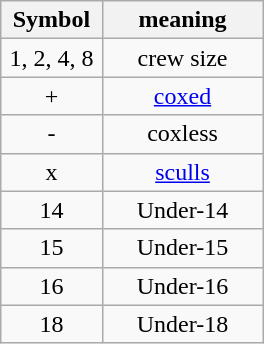<table class="wikitable" style="margin:1em auto; text-align:center;">
<tr>
<th width=60>Symbol</th>
<th width=100>meaning</th>
</tr>
<tr>
<td>1, 2, 4, 8</td>
<td>crew size</td>
</tr>
<tr>
<td>+</td>
<td><a href='#'>coxed</a></td>
</tr>
<tr>
<td>-</td>
<td>coxless</td>
</tr>
<tr>
<td>x</td>
<td><a href='#'>sculls</a></td>
</tr>
<tr>
<td>14</td>
<td>Under-14</td>
</tr>
<tr>
<td>15</td>
<td>Under-15</td>
</tr>
<tr>
<td>16</td>
<td>Under-16</td>
</tr>
<tr>
<td>18</td>
<td>Under-18</td>
</tr>
</table>
